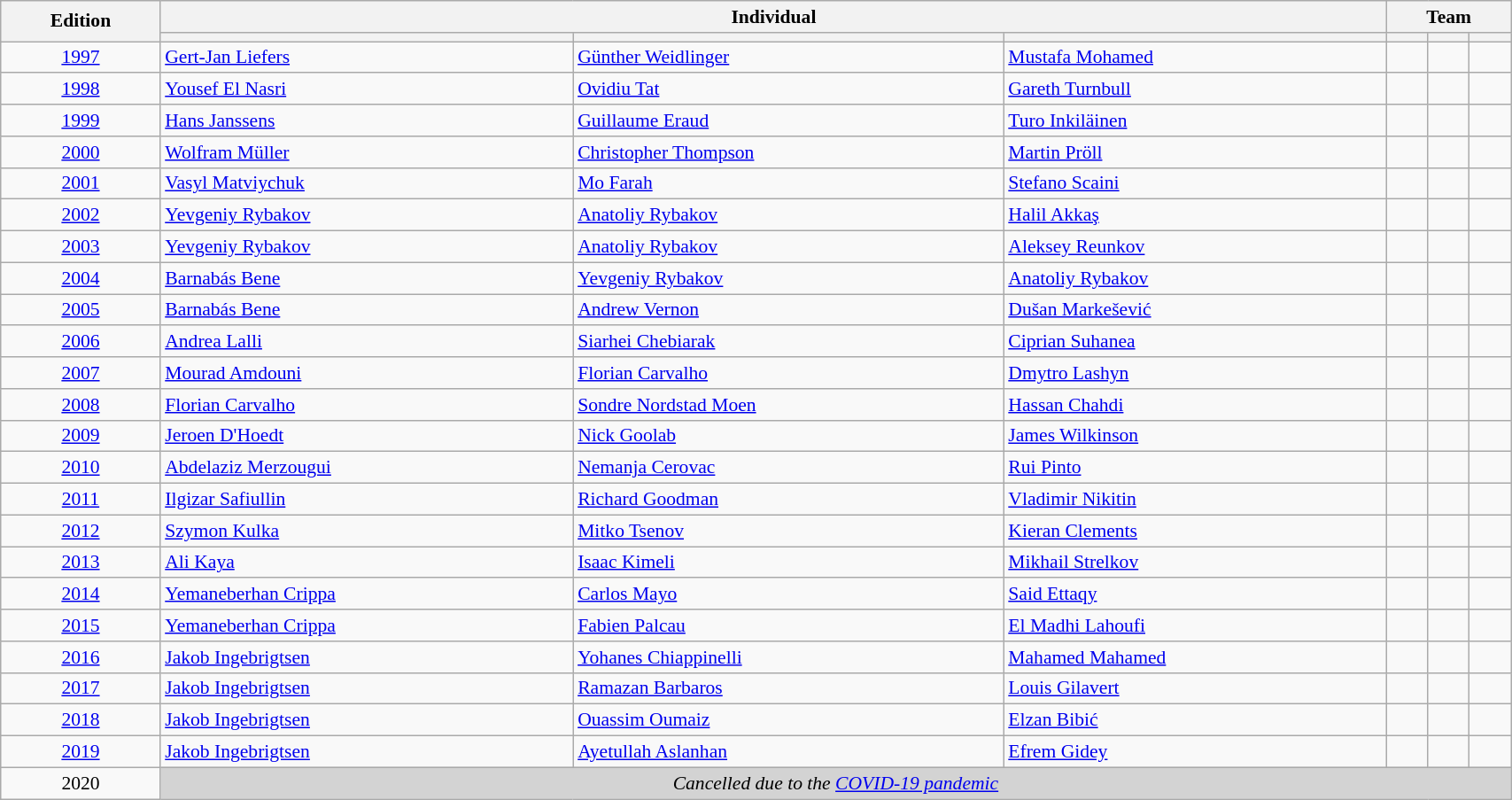<table class="wikitable" width=90% style="font-size:90%; text-align:left;">
<tr>
<th rowspan=2>Edition</th>
<th colspan=3>Individual</th>
<th colspan=3>Team</th>
</tr>
<tr>
<th></th>
<th></th>
<th></th>
<th></th>
<th></th>
<th></th>
</tr>
<tr>
<td align=center><a href='#'>1997</a></td>
<td> <a href='#'>Gert-Jan Liefers</a></td>
<td> <a href='#'>Günther Weidlinger</a></td>
<td> <a href='#'>Mustafa Mohamed</a></td>
<td></td>
<td></td>
<td></td>
</tr>
<tr>
<td align=center><a href='#'>1998</a></td>
<td> <a href='#'>Yousef El Nasri</a></td>
<td> <a href='#'>Ovidiu Tat</a></td>
<td> <a href='#'>Gareth Turnbull</a></td>
<td></td>
<td></td>
<td></td>
</tr>
<tr>
<td align=center><a href='#'>1999</a></td>
<td> <a href='#'>Hans Janssens</a></td>
<td> <a href='#'>Guillaume Eraud</a></td>
<td> <a href='#'>Turo Inkiläinen</a></td>
<td></td>
<td></td>
<td></td>
</tr>
<tr>
<td align=center><a href='#'>2000</a></td>
<td> <a href='#'>Wolfram Müller</a></td>
<td> <a href='#'>Christopher Thompson</a></td>
<td> <a href='#'>Martin Pröll</a></td>
<td></td>
<td></td>
<td></td>
</tr>
<tr>
<td align=center><a href='#'>2001</a></td>
<td> <a href='#'>Vasyl Matviychuk</a></td>
<td> <a href='#'>Mo Farah</a></td>
<td> <a href='#'>Stefano Scaini</a></td>
<td></td>
<td></td>
<td></td>
</tr>
<tr>
<td align=center><a href='#'>2002</a></td>
<td> <a href='#'>Yevgeniy Rybakov</a></td>
<td> <a href='#'>Anatoliy Rybakov</a></td>
<td> <a href='#'>Halil Akkaş</a></td>
<td></td>
<td></td>
<td></td>
</tr>
<tr>
<td align=center><a href='#'>2003</a></td>
<td> <a href='#'>Yevgeniy Rybakov</a></td>
<td> <a href='#'>Anatoliy Rybakov</a></td>
<td> <a href='#'>Aleksey Reunkov</a></td>
<td></td>
<td></td>
<td></td>
</tr>
<tr>
<td align=center><a href='#'>2004</a></td>
<td> <a href='#'>Barnabás Bene</a></td>
<td> <a href='#'>Yevgeniy Rybakov</a></td>
<td> <a href='#'>Anatoliy Rybakov</a></td>
<td></td>
<td></td>
<td></td>
</tr>
<tr>
<td align=center><a href='#'>2005</a></td>
<td> <a href='#'>Barnabás Bene</a></td>
<td> <a href='#'>Andrew Vernon</a></td>
<td> <a href='#'>Dušan Markešević</a></td>
<td></td>
<td></td>
<td></td>
</tr>
<tr>
<td align=center><a href='#'>2006</a></td>
<td> <a href='#'>Andrea Lalli</a></td>
<td> <a href='#'>Siarhei Chebiarak</a></td>
<td> <a href='#'>Ciprian Suhanea</a></td>
<td></td>
<td></td>
<td></td>
</tr>
<tr>
<td align=center><a href='#'>2007</a></td>
<td> <a href='#'>Mourad Amdouni</a></td>
<td> <a href='#'>Florian Carvalho</a></td>
<td> <a href='#'>Dmytro Lashyn</a></td>
<td></td>
<td></td>
<td></td>
</tr>
<tr>
<td align=center><a href='#'>2008</a></td>
<td> <a href='#'>Florian Carvalho</a></td>
<td> <a href='#'>Sondre Nordstad Moen</a></td>
<td> <a href='#'>Hassan Chahdi</a></td>
<td></td>
<td></td>
<td></td>
</tr>
<tr>
<td align=center><a href='#'>2009</a></td>
<td> <a href='#'>Jeroen D'Hoedt</a></td>
<td> <a href='#'>Nick Goolab</a></td>
<td> <a href='#'>James Wilkinson</a></td>
<td></td>
<td></td>
<td></td>
</tr>
<tr>
<td align=center><a href='#'>2010</a></td>
<td> <a href='#'>Abdelaziz Merzougui</a></td>
<td> <a href='#'>Nemanja Cerovac</a></td>
<td> <a href='#'>Rui Pinto</a></td>
<td></td>
<td></td>
<td></td>
</tr>
<tr>
<td align=center><a href='#'>2011</a></td>
<td> <a href='#'>Ilgizar Safiullin</a></td>
<td> <a href='#'>Richard Goodman</a></td>
<td> <a href='#'>Vladimir Nikitin</a></td>
<td></td>
<td></td>
<td></td>
</tr>
<tr>
<td align=center><a href='#'>2012</a></td>
<td> <a href='#'>Szymon Kulka</a></td>
<td> <a href='#'>Mitko Tsenov</a></td>
<td> <a href='#'>Kieran Clements</a></td>
<td></td>
<td></td>
<td></td>
</tr>
<tr>
<td align=center><a href='#'>2013</a></td>
<td> <a href='#'>Ali Kaya</a></td>
<td> <a href='#'>Isaac Kimeli</a></td>
<td> <a href='#'>Mikhail Strelkov</a></td>
<td></td>
<td></td>
<td></td>
</tr>
<tr>
<td align=center><a href='#'>2014</a></td>
<td> <a href='#'>Yemaneberhan Crippa</a></td>
<td> <a href='#'>Carlos Mayo</a></td>
<td> <a href='#'>Said Ettaqy</a></td>
<td></td>
<td></td>
<td></td>
</tr>
<tr>
<td align=center><a href='#'>2015</a></td>
<td> <a href='#'>Yemaneberhan Crippa</a></td>
<td> <a href='#'>Fabien Palcau</a></td>
<td> <a href='#'>El Madhi Lahoufi</a></td>
<td></td>
<td></td>
<td></td>
</tr>
<tr>
<td align=center><a href='#'>2016</a></td>
<td> <a href='#'>Jakob Ingebrigtsen</a></td>
<td> <a href='#'>Yohanes Chiappinelli</a></td>
<td> <a href='#'>Mahamed Mahamed</a></td>
<td></td>
<td></td>
<td></td>
</tr>
<tr>
<td align=center><a href='#'>2017</a></td>
<td> <a href='#'>Jakob Ingebrigtsen</a></td>
<td> <a href='#'>Ramazan Barbaros</a></td>
<td> <a href='#'>Louis Gilavert</a></td>
<td></td>
<td></td>
<td></td>
</tr>
<tr>
<td align=center><a href='#'>2018</a></td>
<td> <a href='#'>Jakob Ingebrigtsen</a></td>
<td> <a href='#'>Ouassim Oumaiz</a></td>
<td> <a href='#'>Elzan Bibić</a></td>
<td></td>
<td></td>
<td></td>
</tr>
<tr>
<td align=center><a href='#'>2019</a></td>
<td> <a href='#'>Jakob Ingebrigtsen</a></td>
<td> <a href='#'>Ayetullah Aslanhan</a></td>
<td> <a href='#'>Efrem Gidey</a></td>
<td></td>
<td></td>
<td></td>
</tr>
<tr>
<td align=center>2020</td>
<td align=center colspan=6 bgcolor=lightgrey><em>Cancelled due to the <a href='#'>COVID-19 pandemic</a></em></td>
</tr>
</table>
